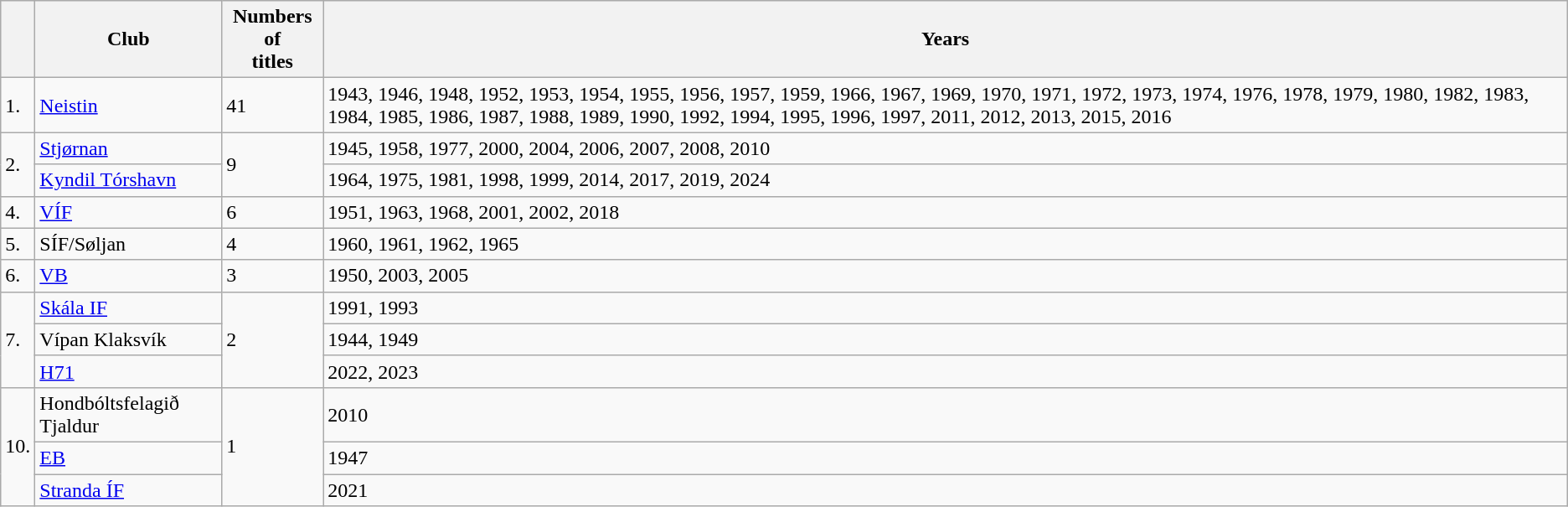<table class="wikitable sortable">
<tr style="background:#e9e9e9">
<th></th>
<th>Club</th>
<th>Numbers of<br>titles</th>
<th>Years</th>
</tr>
<tr>
<td>1.</td>
<td><a href='#'>Neistin</a></td>
<td>41</td>
<td>1943, 1946, 1948, 1952, 1953, 1954, 1955, 1956, 1957, 1959, 1966, 1967, 1969, 1970, 1971, 1972, 1973, 1974, 1976, 1978, 1979, 1980, 1982, 1983, 1984, 1985, 1986, 1987, 1988, 1989, 1990, 1992, 1994, 1995, 1996, 1997, 2011, 2012, 2013, 2015, 2016</td>
</tr>
<tr>
<td rowspan=2>2.</td>
<td><a href='#'>Stjørnan</a></td>
<td rowspan=2>9</td>
<td>1945, 1958, 1977, 2000, 2004, 2006, 2007, 2008, 2010</td>
</tr>
<tr>
<td><a href='#'>Kyndil Tórshavn</a></td>
<td>1964, 1975, 1981, 1998, 1999, 2014, 2017, 2019, 2024</td>
</tr>
<tr>
<td>4.</td>
<td><a href='#'>VÍF</a></td>
<td>6</td>
<td>1951, 1963, 1968, 2001, 2002, 2018</td>
</tr>
<tr>
<td>5.</td>
<td>SÍF/Søljan</td>
<td>4</td>
<td>1960, 1961, 1962, 1965</td>
</tr>
<tr>
<td>6.</td>
<td><a href='#'>VB</a></td>
<td>3</td>
<td>1950, 2003, 2005</td>
</tr>
<tr>
<td rowspan=3>7.</td>
<td><a href='#'>Skála IF</a></td>
<td rowspan=3>2</td>
<td>1991, 1993</td>
</tr>
<tr>
<td>Vípan Klaksvík</td>
<td>1944, 1949</td>
</tr>
<tr>
<td><a href='#'>H71</a></td>
<td>2022, 2023</td>
</tr>
<tr>
<td rowspan=3>10.</td>
<td>Hondbóltsfelagið Tjaldur</td>
<td rowspan=3>1</td>
<td>2010</td>
</tr>
<tr>
<td><a href='#'>EB</a></td>
<td>1947</td>
</tr>
<tr>
<td><a href='#'>Stranda ÍF</a></td>
<td>2021</td>
</tr>
</table>
